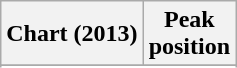<table class="wikitable sortable plainrowheaders">
<tr>
<th>Chart (2013)</th>
<th>Peak<br>position</th>
</tr>
<tr>
</tr>
<tr>
</tr>
<tr>
</tr>
</table>
